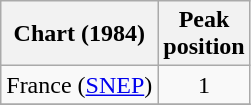<table class="wikitable sortable">
<tr>
<th>Chart (1984)</th>
<th>Peak<br>position</th>
</tr>
<tr>
<td>France (<a href='#'>SNEP</a>)</td>
<td align="center">1</td>
</tr>
<tr>
</tr>
</table>
